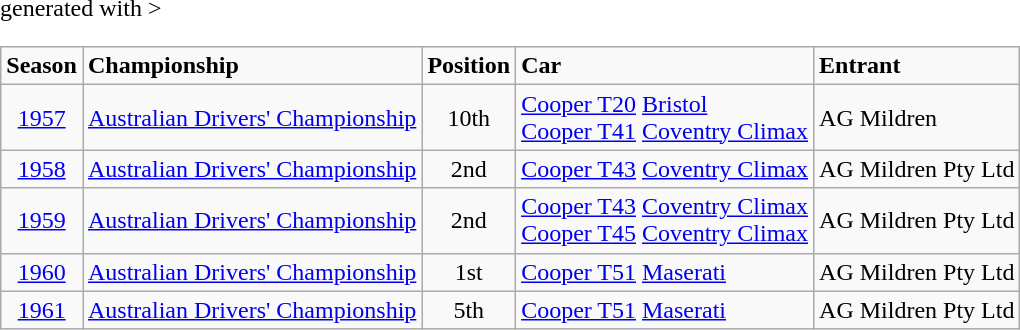<table class="wikitable" <hiddentext>generated with >
<tr style="font-weight:bold">
<td height="14" align="center">Season</td>
<td>Championship</td>
<td>Position</td>
<td>Car</td>
<td>Entrant</td>
</tr>
<tr>
<td height="14" align="center"><a href='#'>1957</a></td>
<td><a href='#'>Australian Drivers' Championship</a></td>
<td align="center">10th</td>
<td><a href='#'>Cooper T20</a> <a href='#'>Bristol</a><br><a href='#'>Cooper T41</a> <a href='#'>Coventry Climax</a></td>
<td>AG Mildren</td>
</tr>
<tr>
<td height="14" align="center"><a href='#'>1958</a></td>
<td><a href='#'>Australian Drivers' Championship</a></td>
<td align="center">2nd</td>
<td><a href='#'>Cooper T43</a> <a href='#'>Coventry Climax</a></td>
<td>AG Mildren Pty Ltd</td>
</tr>
<tr>
<td height="14" align="center"><a href='#'>1959</a></td>
<td><a href='#'>Australian Drivers' Championship</a></td>
<td align="center">2nd</td>
<td><a href='#'>Cooper T43</a> <a href='#'>Coventry Climax</a><br><a href='#'>Cooper T45</a> <a href='#'>Coventry Climax</a></td>
<td>AG Mildren Pty Ltd</td>
</tr>
<tr>
<td height="14" align="center"><a href='#'>1960</a></td>
<td><a href='#'>Australian Drivers' Championship</a></td>
<td align="center">1st</td>
<td><a href='#'>Cooper T51</a> <a href='#'>Maserati</a></td>
<td>AG Mildren Pty Ltd</td>
</tr>
<tr>
<td height="14" align="center"><a href='#'>1961</a></td>
<td><a href='#'>Australian Drivers' Championship</a></td>
<td align="center">5th</td>
<td><a href='#'>Cooper T51</a> <a href='#'>Maserati</a></td>
<td>AG Mildren Pty Ltd</td>
</tr>
</table>
